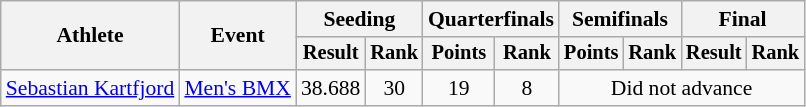<table class=wikitable style="font-size:90%">
<tr>
<th rowspan="2">Athlete</th>
<th rowspan="2">Event</th>
<th colspan="2">Seeding</th>
<th colspan="2">Quarterfinals</th>
<th colspan="2">Semifinals</th>
<th colspan="2">Final</th>
</tr>
<tr style="font-size:95%">
<th>Result</th>
<th>Rank</th>
<th>Points</th>
<th>Rank</th>
<th>Points</th>
<th>Rank</th>
<th>Result</th>
<th>Rank</th>
</tr>
<tr align=center>
<td align=left><a href='#'>Sebastian Kartfjord</a></td>
<td align=left><a href='#'>Men's BMX</a></td>
<td>38.688</td>
<td>30</td>
<td>19</td>
<td>8</td>
<td colspan=4>Did not advance</td>
</tr>
</table>
